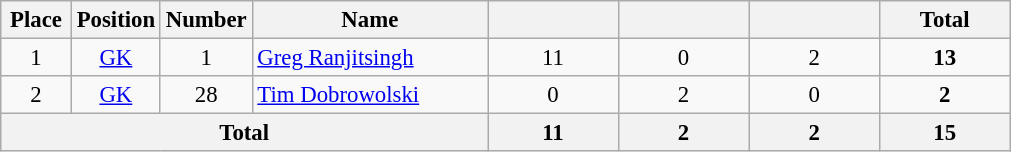<table class="wikitable sortable" style="font-size: 95%; text-align: center;">
<tr>
<th width=40>Place</th>
<th width=40>Position</th>
<th width=40>Number</th>
<th width=150>Name</th>
<th width=80></th>
<th width=80></th>
<th width=80></th>
<th width=80>Total</th>
</tr>
<tr>
<td>1</td>
<td><a href='#'>GK</a></td>
<td>1</td>
<td align="left"> <a href='#'>Greg Ranjitsingh</a></td>
<td>11</td>
<td>0</td>
<td>2</td>
<td><strong>13</strong></td>
</tr>
<tr>
<td>2</td>
<td><a href='#'>GK</a></td>
<td>28</td>
<td align="left"> <a href='#'>Tim Dobrowolski</a></td>
<td>0</td>
<td>2</td>
<td>0</td>
<td><strong>2</strong></td>
</tr>
<tr>
<th colspan="4">Total</th>
<th>11</th>
<th>2</th>
<th>2</th>
<th>15</th>
</tr>
</table>
